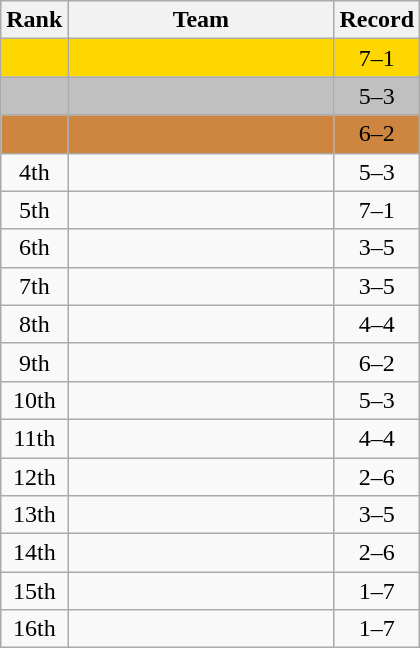<table class=wikitable style="text-align:center;">
<tr>
<th>Rank</th>
<th width=170>Team</th>
<th>Record</th>
</tr>
<tr bgcolor=gold>
<td></td>
<td align=left></td>
<td>7–1</td>
</tr>
<tr bgcolor=silver>
<td></td>
<td align=left></td>
<td>5–3</td>
</tr>
<tr bgcolor=Peru>
<td></td>
<td align=left></td>
<td>6–2</td>
</tr>
<tr>
<td>4th</td>
<td align=left></td>
<td>5–3</td>
</tr>
<tr>
<td>5th</td>
<td align=left></td>
<td>7–1</td>
</tr>
<tr>
<td>6th</td>
<td align=left></td>
<td>3–5</td>
</tr>
<tr>
<td>7th</td>
<td align=left></td>
<td>3–5</td>
</tr>
<tr>
<td>8th</td>
<td align=left></td>
<td>4–4</td>
</tr>
<tr>
<td>9th</td>
<td align=left></td>
<td>6–2</td>
</tr>
<tr>
<td>10th</td>
<td align=left></td>
<td>5–3</td>
</tr>
<tr>
<td>11th</td>
<td align=left></td>
<td>4–4</td>
</tr>
<tr>
<td>12th</td>
<td align=left></td>
<td>2–6</td>
</tr>
<tr>
<td>13th</td>
<td align=left></td>
<td>3–5</td>
</tr>
<tr>
<td>14th</td>
<td align=left></td>
<td>2–6</td>
</tr>
<tr>
<td>15th</td>
<td align=left></td>
<td>1–7</td>
</tr>
<tr>
<td>16th</td>
<td align=left></td>
<td>1–7</td>
</tr>
</table>
